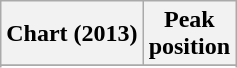<table class="wikitable plainrowheaders sortable">
<tr>
<th scope="col">Chart (2013)</th>
<th scope="col">Peak<br>position</th>
</tr>
<tr>
</tr>
<tr>
</tr>
<tr>
</tr>
<tr>
</tr>
<tr>
</tr>
<tr>
</tr>
<tr>
</tr>
<tr>
</tr>
<tr>
</tr>
<tr>
</tr>
<tr>
</tr>
<tr>
</tr>
<tr>
</tr>
<tr>
</tr>
</table>
